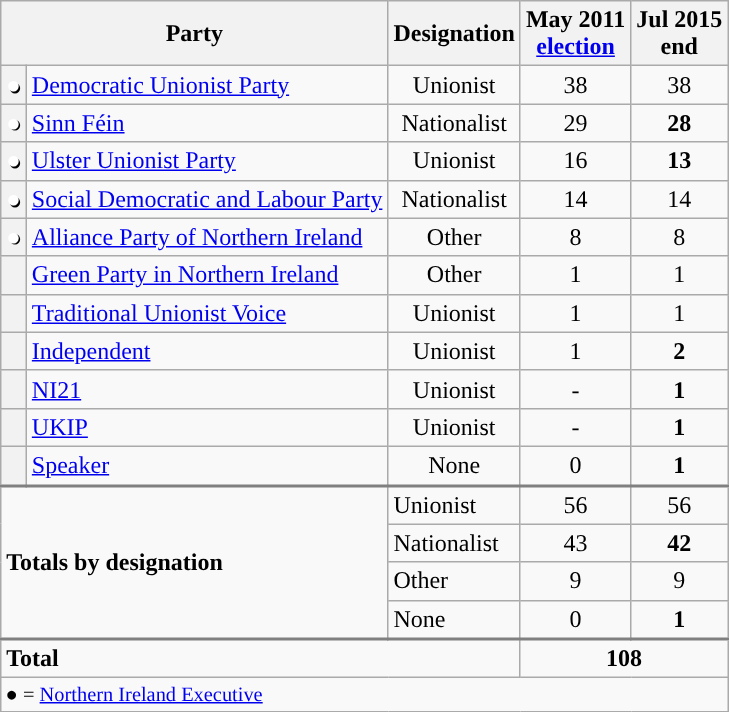<table class="wikitable" >
<tr>
<th colspan=2>Party</th>
<th>Designation</th>
<th>May 2011<br><a href='#'>election</a></th>
<th>Jul 2015<br>end</th>
</tr>
<tr>
<th style="color:white; text-shadow: 1px 1px 0 black; background-color: ">●</th>
<td><a href='#'>Democratic Unionist Party</a></td>
<td style="text-align:center;">Unionist</td>
<td style="text-align:center;">38</td>
<td style="text-align:center;">38</td>
</tr>
<tr>
<th style="color:white; text-shadow: 1px 1px 0 black; background-color: ">●</th>
<td><a href='#'>Sinn Féin</a></td>
<td style="text-align:center;">Nationalist</td>
<td style="text-align:center;">29</td>
<td style="text-align:center;"><strong>28</strong></td>
</tr>
<tr>
<th style="color:white; text-shadow: 1px 1px 0 black; background-color: ">●</th>
<td><a href='#'>Ulster Unionist Party</a></td>
<td style="text-align:center;">Unionist</td>
<td style="text-align:center;">16</td>
<td style="text-align:center;"><strong>13</strong></td>
</tr>
<tr>
<th style="color:white; text-shadow: 1px 1px 0 black; background-color: ">●</th>
<td><a href='#'>Social Democratic and Labour Party</a></td>
<td style="text-align:center;">Nationalist</td>
<td style="text-align:center;">14</td>
<td style="text-align:center;">14</td>
</tr>
<tr>
<th style="color:white; text-shadow: 1px 1px 0 black; background-color: ">●</th>
<td><a href='#'>Alliance Party of Northern Ireland</a></td>
<td style="text-align:center;">Other</td>
<td style="text-align:center;">8</td>
<td style="text-align:center;">8</td>
</tr>
<tr>
<th style="color:white; text-shadow: 1px 1px 0 black; background-color: "></th>
<td><a href='#'>Green Party in Northern Ireland</a></td>
<td style="text-align:center;">Other</td>
<td style="text-align:center;">1</td>
<td style="text-align:center;">1</td>
</tr>
<tr>
<th style="color:white; text-shadow: 1px 1px 0 black; background-color: "></th>
<td><a href='#'>Traditional Unionist Voice</a></td>
<td style="text-align:center;">Unionist</td>
<td style="text-align:center;">1</td>
<td style="text-align:center;">1</td>
</tr>
<tr>
<th style="color:white; text-shadow: 1px 1px 0 black; background-color: "></th>
<td><a href='#'>Independent</a></td>
<td style="text-align:center;">Unionist</td>
<td style="text-align:center;">1</td>
<td style="text-align:center;"><strong>2</strong></td>
</tr>
<tr>
<th style="color:white; text-shadow: 1px 1px 0 black; background-color: "></th>
<td><a href='#'>NI21</a></td>
<td style="text-align:center;">Unionist</td>
<td style="text-align:center;">-</td>
<td style="text-align:center;"><strong>1</strong></td>
</tr>
<tr>
<th style="background-color: "></th>
<td><a href='#'>UKIP</a></td>
<td style="text-align:center;">Unionist</td>
<td style="text-align:center;">-</td>
<td style="text-align:center;"><strong>1</strong></td>
</tr>
<tr style="border-bottom: 2px solid gray">
<th style="color:white; text-shadow: 1px 1px 0 black; background-color: "></th>
<td><a href='#'>Speaker</a></td>
<td style="text-align:center;">None</td>
<td style="text-align:center;">0</td>
<td style="text-align:center;"><strong>1</strong></td>
</tr>
<tr>
<td colspan="2" rowspan="4"><strong>Totals by designation</strong></td>
<td>Unionist</td>
<td style="text-align:center;">56</td>
<td style="text-align:center;">56</td>
</tr>
<tr>
<td>Nationalist</td>
<td style="text-align:center;">43</td>
<td style="text-align:center;"><strong>42</strong></td>
</tr>
<tr>
<td>Other</td>
<td style="text-align:center;">9</td>
<td style="text-align:center;">9</td>
</tr>
<tr style="border-bottom: 2px solid gray">
<td>None</td>
<td style="text-align:center;">0</td>
<td style="text-align:center;"><strong>1</strong></td>
</tr>
<tr>
<td colspan="3"><strong>Total</strong></td>
<td colspan="2" style="text-align:center;"><strong>108</strong></td>
</tr>
<tr>
<td colspan="5" style="font-size:85%">● = <a href='#'>Northern Ireland Executive</a></td>
</tr>
</table>
